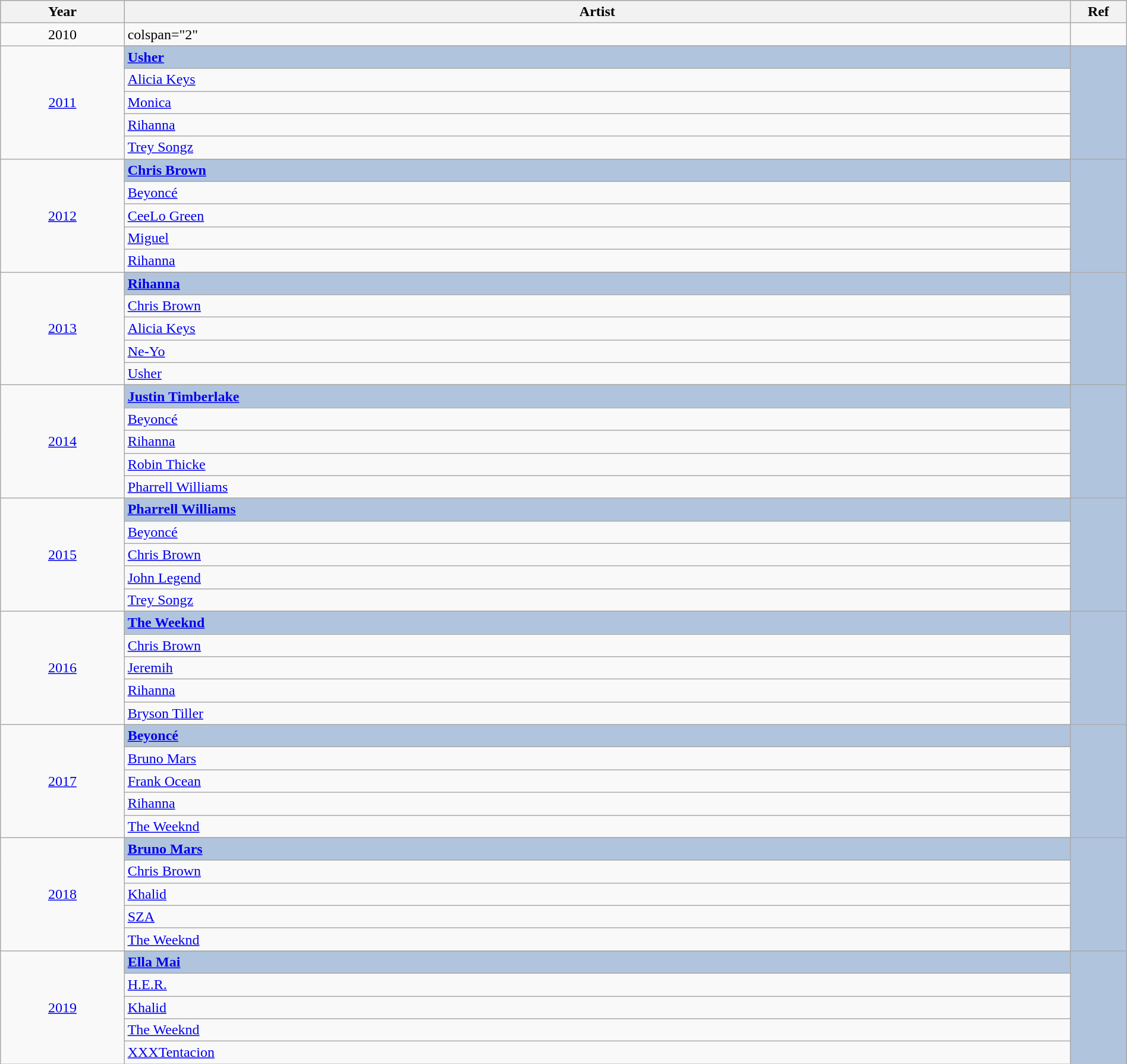<table class="wikitable" style="width:100%;">
<tr style="background:#bebebe;">
<th style="width:11%;">Year</th>
<th style="width:84%;">Artist</th>
<th style="width:5%;">Ref</th>
</tr>
<tr>
<td align="center">2010</td>
<td>colspan="2" </td>
</tr>
<tr>
<td rowspan="6" align="center"><a href='#'>2011</a></td>
</tr>
<tr style="background:#B0C4DE">
<td><strong><a href='#'>Usher</a></strong></td>
<td rowspan="6" align="center"></td>
</tr>
<tr>
<td><a href='#'>Alicia Keys</a></td>
</tr>
<tr>
<td><a href='#'>Monica</a></td>
</tr>
<tr>
<td><a href='#'>Rihanna</a></td>
</tr>
<tr>
<td><a href='#'>Trey Songz</a></td>
</tr>
<tr>
<td rowspan="6" align="center"><a href='#'>2012</a></td>
</tr>
<tr style="background:#B0C4DE">
<td><strong><a href='#'>Chris Brown</a></strong></td>
<td rowspan="6" align="center"></td>
</tr>
<tr>
<td><a href='#'>Beyoncé</a></td>
</tr>
<tr>
<td><a href='#'>CeeLo Green</a></td>
</tr>
<tr>
<td><a href='#'>Miguel</a></td>
</tr>
<tr>
<td><a href='#'>Rihanna</a></td>
</tr>
<tr>
<td rowspan="6" align="center"><a href='#'>2013</a></td>
</tr>
<tr style="background:#B0C4DE">
<td><strong><a href='#'>Rihanna</a></strong></td>
<td rowspan="6" align="center"></td>
</tr>
<tr>
<td><a href='#'>Chris Brown</a></td>
</tr>
<tr>
<td><a href='#'>Alicia Keys</a></td>
</tr>
<tr>
<td><a href='#'>Ne-Yo</a></td>
</tr>
<tr>
<td><a href='#'>Usher</a></td>
</tr>
<tr>
<td rowspan="6" align="center"><a href='#'>2014</a></td>
</tr>
<tr style="background:#B0C4DE">
<td><strong><a href='#'>Justin Timberlake</a></strong></td>
<td rowspan="6" align="center"></td>
</tr>
<tr>
<td><a href='#'>Beyoncé</a></td>
</tr>
<tr>
<td><a href='#'>Rihanna</a></td>
</tr>
<tr>
<td><a href='#'>Robin Thicke</a></td>
</tr>
<tr>
<td><a href='#'>Pharrell Williams</a></td>
</tr>
<tr>
<td rowspan="6" align="center"><a href='#'>2015</a></td>
</tr>
<tr style="background:#B0C4DE">
<td><strong><a href='#'>Pharrell Williams</a></strong></td>
<td rowspan="6" align="center"></td>
</tr>
<tr>
<td><a href='#'>Beyoncé</a></td>
</tr>
<tr>
<td><a href='#'>Chris Brown</a></td>
</tr>
<tr>
<td><a href='#'>John Legend</a></td>
</tr>
<tr>
<td><a href='#'>Trey Songz</a></td>
</tr>
<tr>
<td rowspan="6" align="center"><a href='#'>2016</a></td>
</tr>
<tr style="background:#B0C4DE">
<td><strong><a href='#'>The Weeknd</a></strong></td>
<td rowspan="6" align="center"></td>
</tr>
<tr>
<td><a href='#'>Chris Brown</a></td>
</tr>
<tr>
<td><a href='#'>Jeremih</a></td>
</tr>
<tr>
<td><a href='#'>Rihanna</a></td>
</tr>
<tr>
<td><a href='#'>Bryson Tiller</a></td>
</tr>
<tr>
<td rowspan="6" align="center"><a href='#'>2017</a></td>
</tr>
<tr style="background:#B0C4DE">
<td><strong><a href='#'>Beyoncé</a></strong></td>
<td rowspan="6" align="center"></td>
</tr>
<tr>
<td><a href='#'>Bruno Mars</a></td>
</tr>
<tr>
<td><a href='#'>Frank Ocean</a></td>
</tr>
<tr>
<td><a href='#'>Rihanna</a></td>
</tr>
<tr>
<td><a href='#'>The Weeknd</a></td>
</tr>
<tr>
<td rowspan="6" align="center"><a href='#'>2018</a></td>
</tr>
<tr style="background:#B0C4DE">
<td><strong><a href='#'>Bruno Mars</a></strong></td>
<td rowspan="6" align="center"></td>
</tr>
<tr>
<td><a href='#'>Chris Brown</a></td>
</tr>
<tr>
<td><a href='#'>Khalid</a></td>
</tr>
<tr>
<td><a href='#'>SZA</a></td>
</tr>
<tr>
<td><a href='#'>The Weeknd</a></td>
</tr>
<tr>
<td rowspan="6" align="center"><a href='#'>2019</a></td>
</tr>
<tr style="background:#B0C4DE">
<td><strong><a href='#'>Ella Mai</a></strong></td>
<td rowspan="6" align="center"></td>
</tr>
<tr>
<td><a href='#'>H.E.R.</a></td>
</tr>
<tr>
<td><a href='#'>Khalid</a></td>
</tr>
<tr>
<td><a href='#'>The Weeknd</a></td>
</tr>
<tr>
<td><a href='#'>XXXTentacion</a></td>
</tr>
</table>
